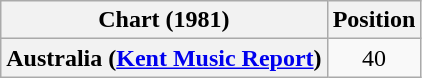<table class="wikitable sortable plainrowheaders" style="text-align:center">
<tr>
<th>Chart (1981)</th>
<th>Position</th>
</tr>
<tr>
<th scope="row">Australia (<a href='#'>Kent Music Report</a>)</th>
<td>40</td>
</tr>
</table>
